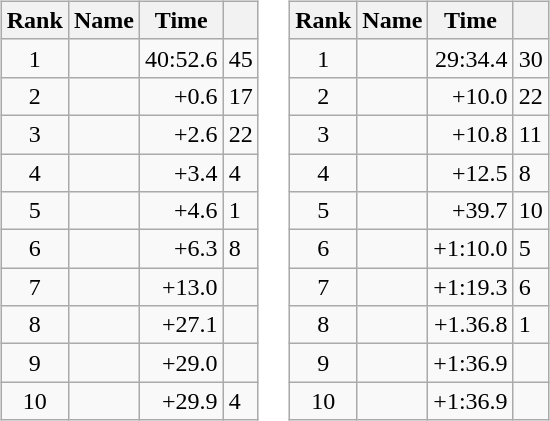<table border="0">
<tr>
<td valign="top"><br><table class="wikitable">
<tr>
<th>Rank</th>
<th>Name</th>
<th>Time</th>
<th></th>
</tr>
<tr>
<td style="text-align:center;">1</td>
<td></td>
<td align="right">40:52.6</td>
<td>45</td>
</tr>
<tr>
<td style="text-align:center;">2</td>
<td></td>
<td align="right">+0.6</td>
<td>17</td>
</tr>
<tr>
<td style="text-align:center;">3</td>
<td></td>
<td align="right">+2.6</td>
<td>22</td>
</tr>
<tr>
<td style="text-align:center;">4</td>
<td></td>
<td align="right">+3.4</td>
<td>4</td>
</tr>
<tr>
<td style="text-align:center;">5</td>
<td></td>
<td align="right">+4.6</td>
<td>1</td>
</tr>
<tr>
<td style="text-align:center;">6</td>
<td></td>
<td align="right">+6.3</td>
<td>8</td>
</tr>
<tr>
<td style="text-align:center;">7</td>
<td></td>
<td align="right">+13.0</td>
<td></td>
</tr>
<tr>
<td style="text-align:center;">8</td>
<td></td>
<td align="right">+27.1</td>
<td></td>
</tr>
<tr>
<td style="text-align:center;">9</td>
<td></td>
<td align="right">+29.0</td>
<td></td>
</tr>
<tr>
<td style="text-align:center;">10</td>
<td></td>
<td align="right">+29.9</td>
<td>4</td>
</tr>
</table>
</td>
<td valign="top"><br><table class="wikitable">
<tr>
<th>Rank</th>
<th>Name</th>
<th>Time</th>
<th></th>
</tr>
<tr>
<td style="text-align:center;">1</td>
<td></td>
<td align="right">29:34.4</td>
<td>30</td>
</tr>
<tr>
<td style="text-align:center;">2</td>
<td></td>
<td align="right">+10.0</td>
<td>22</td>
</tr>
<tr>
<td style="text-align:center;">3</td>
<td></td>
<td align="right">+10.8</td>
<td>11</td>
</tr>
<tr>
<td style="text-align:center;">4</td>
<td></td>
<td align="right">+12.5</td>
<td>8</td>
</tr>
<tr>
<td style="text-align:center;">5</td>
<td></td>
<td align="right">+39.7</td>
<td>10</td>
</tr>
<tr>
<td style="text-align:center;">6</td>
<td></td>
<td align="right">+1:10.0</td>
<td>5</td>
</tr>
<tr>
<td style="text-align:center;">7</td>
<td></td>
<td align="right">+1:19.3</td>
<td>6</td>
</tr>
<tr>
<td style="text-align:center;">8</td>
<td></td>
<td align="right">+1.36.8</td>
<td>1</td>
</tr>
<tr>
<td style="text-align:center;">9</td>
<td></td>
<td align="right">+1:36.9</td>
<td></td>
</tr>
<tr>
<td style="text-align:center;">10</td>
<td></td>
<td align="right">+1:36.9</td>
<td></td>
</tr>
</table>
</td>
</tr>
</table>
